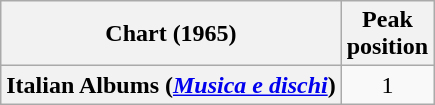<table class="wikitable plainrowheaders" style="text-align:center">
<tr>
<th scope="col">Chart (1965)</th>
<th scope="col">Peak<br>position</th>
</tr>
<tr>
<th scope="row">Italian Albums (<em><a href='#'>Musica e dischi</a></em>)</th>
<td>1</td>
</tr>
</table>
